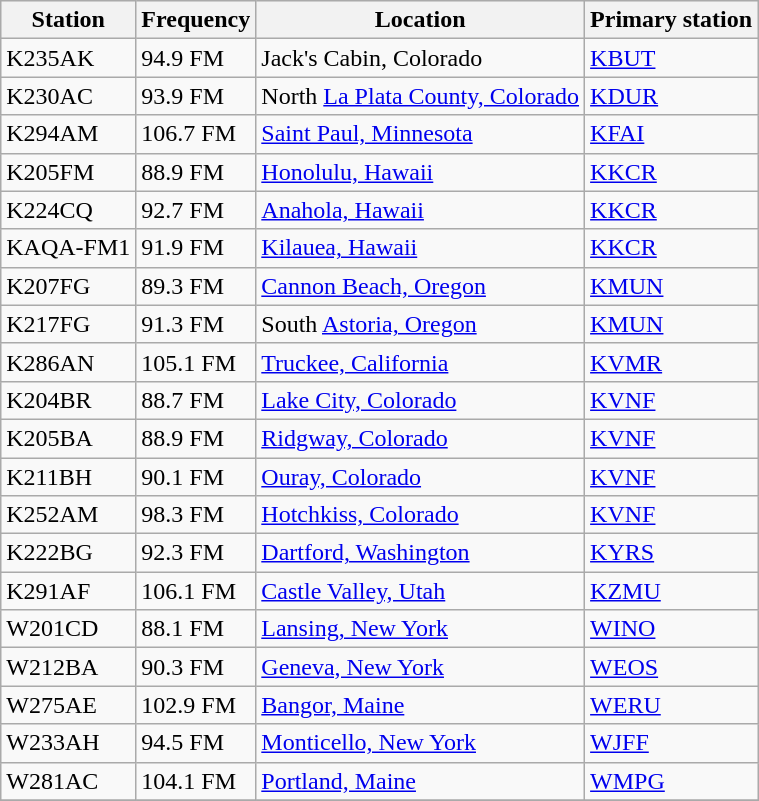<table class="wikitable">
<tr bgcolor=#EEEEEE>
<th>Station</th>
<th>Frequency</th>
<th>Location</th>
<th>Primary station</th>
</tr>
<tr>
<td>K235AK</td>
<td>94.9 FM</td>
<td>Jack's Cabin, Colorado</td>
<td><a href='#'>KBUT</a></td>
</tr>
<tr>
<td>K230AC</td>
<td>93.9 FM</td>
<td>North <a href='#'>La Plata County, Colorado</a></td>
<td><a href='#'>KDUR</a></td>
</tr>
<tr>
<td>K294AM</td>
<td>106.7 FM</td>
<td><a href='#'>Saint Paul, Minnesota</a></td>
<td><a href='#'>KFAI</a></td>
</tr>
<tr>
<td>K205FM</td>
<td>88.9 FM</td>
<td><a href='#'>Honolulu, Hawaii</a></td>
<td><a href='#'>KKCR</a></td>
</tr>
<tr>
<td>K224CQ</td>
<td>92.7 FM</td>
<td><a href='#'>Anahola, Hawaii</a></td>
<td><a href='#'>KKCR</a></td>
</tr>
<tr>
<td>KAQA-FM1</td>
<td>91.9 FM</td>
<td><a href='#'>Kilauea, Hawaii</a></td>
<td><a href='#'>KKCR</a></td>
</tr>
<tr>
<td>K207FG</td>
<td>89.3 FM</td>
<td><a href='#'>Cannon Beach, Oregon</a></td>
<td><a href='#'>KMUN</a></td>
</tr>
<tr>
<td>K217FG</td>
<td>91.3 FM</td>
<td>South <a href='#'>Astoria, Oregon</a></td>
<td><a href='#'>KMUN</a></td>
</tr>
<tr>
<td>K286AN</td>
<td>105.1 FM</td>
<td><a href='#'>Truckee, California</a></td>
<td><a href='#'>KVMR</a></td>
</tr>
<tr>
<td>K204BR</td>
<td>88.7 FM</td>
<td><a href='#'>Lake City, Colorado</a></td>
<td><a href='#'>KVNF</a></td>
</tr>
<tr>
<td>K205BA</td>
<td>88.9 FM</td>
<td><a href='#'>Ridgway, Colorado</a></td>
<td><a href='#'>KVNF</a></td>
</tr>
<tr>
<td>K211BH</td>
<td>90.1 FM</td>
<td><a href='#'>Ouray, Colorado</a></td>
<td><a href='#'>KVNF</a></td>
</tr>
<tr>
<td>K252AM</td>
<td>98.3 FM</td>
<td><a href='#'>Hotchkiss, Colorado</a></td>
<td><a href='#'>KVNF</a></td>
</tr>
<tr>
<td>K222BG</td>
<td>92.3 FM</td>
<td><a href='#'>Dartford, Washington</a></td>
<td><a href='#'>KYRS</a></td>
</tr>
<tr>
<td>K291AF</td>
<td>106.1 FM</td>
<td><a href='#'>Castle Valley, Utah</a></td>
<td><a href='#'>KZMU</a></td>
</tr>
<tr>
<td>W201CD</td>
<td>88.1 FM</td>
<td><a href='#'>Lansing, New York</a></td>
<td><a href='#'>WINO</a></td>
</tr>
<tr>
<td>W212BA</td>
<td>90.3 FM</td>
<td><a href='#'>Geneva, New York</a></td>
<td><a href='#'>WEOS</a></td>
</tr>
<tr>
<td>W275AE</td>
<td>102.9 FM</td>
<td><a href='#'>Bangor, Maine</a></td>
<td><a href='#'>WERU</a></td>
</tr>
<tr>
<td>W233AH</td>
<td>94.5 FM</td>
<td><a href='#'>Monticello, New York</a></td>
<td><a href='#'>WJFF</a></td>
</tr>
<tr>
<td>W281AC</td>
<td>104.1 FM</td>
<td><a href='#'>Portland, Maine</a></td>
<td><a href='#'>WMPG</a></td>
</tr>
<tr>
</tr>
</table>
